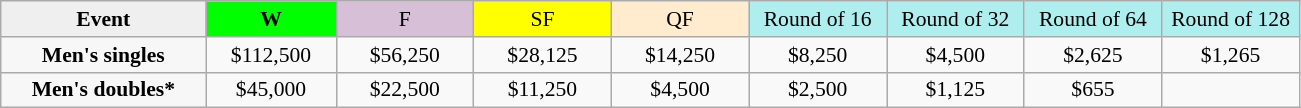<table class=wikitable style=font-size:90%;text-align:center>
<tr>
<td width=130 bgcolor=efefef><strong>Event</strong></td>
<td width=80 bgcolor=lime><strong>W</strong></td>
<td width=85 bgcolor=thistle>F</td>
<td width=85 bgcolor=ffff00>SF</td>
<td width=85 bgcolor=ffebcd>QF</td>
<td width=85 bgcolor=afeeee>Round of 16</td>
<td width=85 bgcolor=afeeee>Round of 32</td>
<td width=85 bgcolor=afeeee>Round of 64</td>
<td width=85 bgcolor=afeeee>Round of 128</td>
</tr>
<tr>
<th style=background:#f7f7f7>Men's singles</th>
<td>$112,500</td>
<td>$56,250</td>
<td>$28,125</td>
<td>$14,250</td>
<td>$8,250</td>
<td>$4,500</td>
<td>$2,625</td>
<td>$1,265</td>
</tr>
<tr>
<th style=background:#f7f7f7>Men's doubles*</th>
<td>$45,000</td>
<td>$22,500</td>
<td>$11,250</td>
<td>$4,500</td>
<td>$2,500</td>
<td>$1,125</td>
<td>$655</td>
<td></td>
</tr>
</table>
